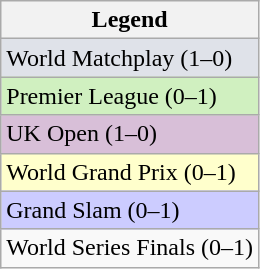<table class="wikitable">
<tr>
<th>Legend</th>
</tr>
<tr style="background:#dfe2e9;">
<td>World Matchplay (1–0)</td>
</tr>
<tr style="background:#d0f0c0;">
<td>Premier League (0–1)</td>
</tr>
<tr style="background:thistle;">
<td>UK Open (1–0)</td>
</tr>
<tr style="background:#ffc;">
<td>World Grand Prix (0–1)</td>
</tr>
<tr style="background:#ccf;">
<td>Grand Slam (0–1)</td>
</tr>
<tr>
<td>World Series Finals (0–1)</td>
</tr>
</table>
